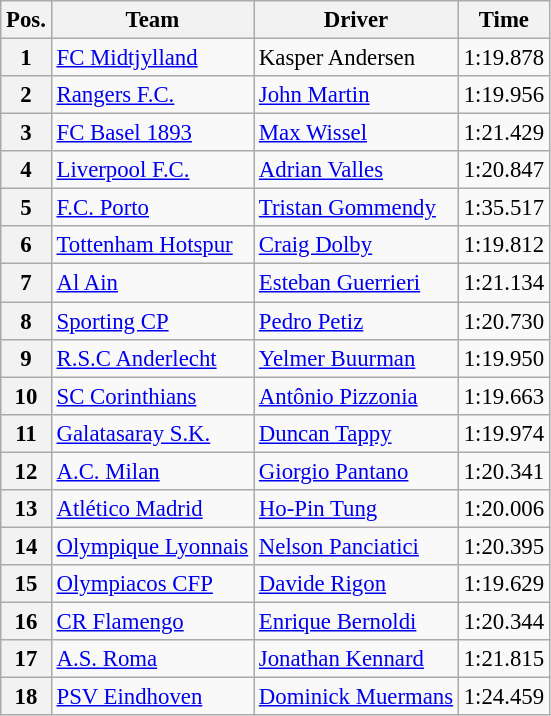<table class=wikitable style="font-size:95%">
<tr>
<th>Pos.</th>
<th>Team</th>
<th>Driver</th>
<th>Time</th>
</tr>
<tr>
<th>1</th>
<td> <a href='#'>FC Midtjylland</a></td>
<td> Kasper Andersen</td>
<td>1:19.878</td>
</tr>
<tr>
<th>2</th>
<td> <a href='#'>Rangers F.C.</a></td>
<td> <a href='#'>John Martin</a></td>
<td>1:19.956</td>
</tr>
<tr>
<th>3</th>
<td> <a href='#'>FC Basel 1893</a></td>
<td> <a href='#'>Max Wissel</a></td>
<td>1:21.429</td>
</tr>
<tr>
<th>4</th>
<td> <a href='#'>Liverpool F.C.</a></td>
<td> <a href='#'>Adrian Valles</a></td>
<td>1:20.847</td>
</tr>
<tr>
<th>5</th>
<td> <a href='#'>F.C. Porto</a></td>
<td> <a href='#'>Tristan Gommendy</a></td>
<td>1:35.517</td>
</tr>
<tr>
<th>6</th>
<td> <a href='#'>Tottenham Hotspur</a></td>
<td> <a href='#'>Craig Dolby</a></td>
<td>1:19.812</td>
</tr>
<tr>
<th>7</th>
<td> <a href='#'>Al Ain</a></td>
<td> <a href='#'>Esteban Guerrieri</a></td>
<td>1:21.134</td>
</tr>
<tr>
<th>8</th>
<td> <a href='#'>Sporting CP</a></td>
<td> <a href='#'>Pedro Petiz</a></td>
<td>1:20.730</td>
</tr>
<tr>
<th>9</th>
<td> <a href='#'>R.S.C Anderlecht</a></td>
<td> <a href='#'>Yelmer Buurman</a></td>
<td>1:19.950</td>
</tr>
<tr>
<th>10</th>
<td> <a href='#'>SC Corinthians</a></td>
<td> <a href='#'>Antônio Pizzonia</a></td>
<td>1:19.663</td>
</tr>
<tr>
<th>11</th>
<td> <a href='#'>Galatasaray S.K.</a></td>
<td> <a href='#'>Duncan Tappy</a></td>
<td>1:19.974</td>
</tr>
<tr>
<th>12</th>
<td> <a href='#'>A.C. Milan</a></td>
<td> <a href='#'>Giorgio Pantano</a></td>
<td>1:20.341</td>
</tr>
<tr>
<th>13</th>
<td> <a href='#'>Atlético Madrid</a></td>
<td> <a href='#'>Ho-Pin Tung</a></td>
<td>1:20.006</td>
</tr>
<tr>
<th>14</th>
<td> <a href='#'>Olympique Lyonnais</a></td>
<td> <a href='#'>Nelson Panciatici</a></td>
<td>1:20.395</td>
</tr>
<tr>
<th>15</th>
<td> <a href='#'>Olympiacos CFP</a></td>
<td> <a href='#'>Davide Rigon</a></td>
<td>1:19.629</td>
</tr>
<tr>
<th>16</th>
<td> <a href='#'>CR Flamengo</a></td>
<td> <a href='#'>Enrique Bernoldi</a></td>
<td>1:20.344</td>
</tr>
<tr>
<th>17</th>
<td> <a href='#'>A.S. Roma</a></td>
<td> <a href='#'>Jonathan Kennard</a></td>
<td>1:21.815</td>
</tr>
<tr>
<th>18</th>
<td> <a href='#'>PSV Eindhoven</a></td>
<td> <a href='#'>Dominick Muermans</a></td>
<td>1:24.459</td>
</tr>
</table>
